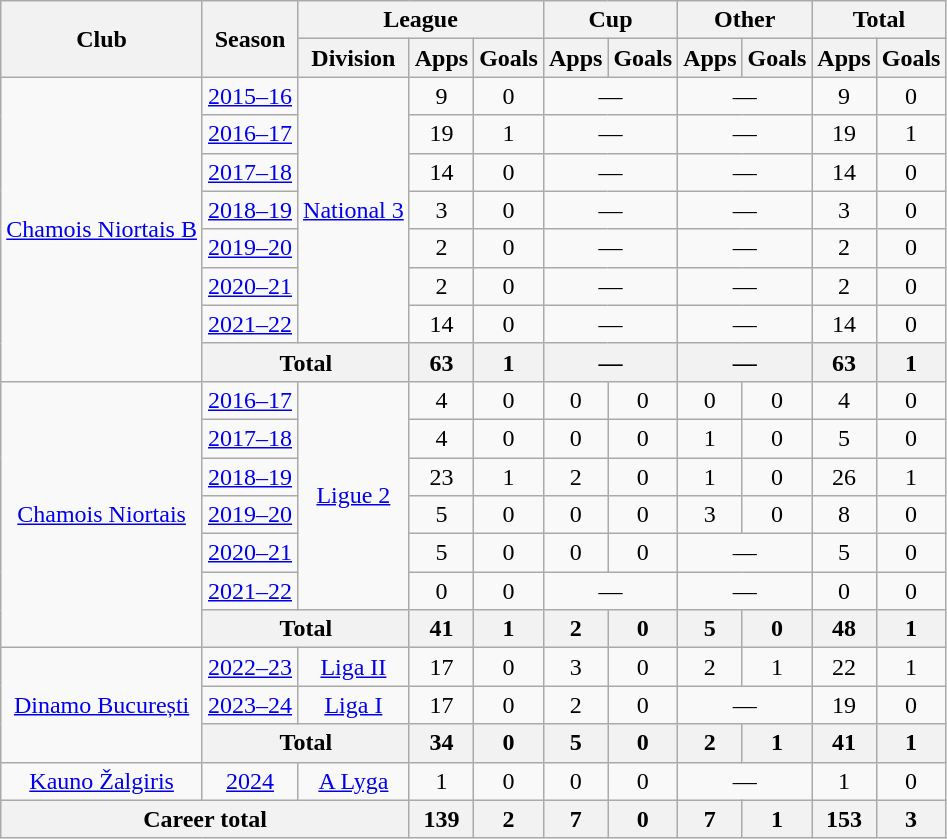<table class="wikitable" style="text-align:center">
<tr>
<th rowspan="2">Club</th>
<th rowspan="2">Season</th>
<th colspan="3">League</th>
<th colspan="2">Cup</th>
<th colspan="2">Other</th>
<th colspan="2">Total</th>
</tr>
<tr>
<th>Division</th>
<th>Apps</th>
<th>Goals</th>
<th>Apps</th>
<th>Goals</th>
<th>Apps</th>
<th>Goals</th>
<th>Apps</th>
<th>Goals</th>
</tr>
<tr>
<td rowspan="8"><a href='#'>Chamois Niortais B</a></td>
<td><a href='#'>2015–16</a></td>
<td rowspan="7"><a href='#'>National 3</a></td>
<td>9</td>
<td>0</td>
<td colspan="2">—</td>
<td colspan="2">—</td>
<td>9</td>
<td>0</td>
</tr>
<tr>
<td><a href='#'>2016–17</a></td>
<td>19</td>
<td>1</td>
<td colspan="2">—</td>
<td colspan="2">—</td>
<td>19</td>
<td>1</td>
</tr>
<tr>
<td><a href='#'>2017–18</a></td>
<td>14</td>
<td>0</td>
<td colspan="2">—</td>
<td colspan="2">—</td>
<td>14</td>
<td>0</td>
</tr>
<tr>
<td><a href='#'>2018–19</a></td>
<td>3</td>
<td>0</td>
<td colspan="2">—</td>
<td colspan="2">—</td>
<td>3</td>
<td>0</td>
</tr>
<tr>
<td><a href='#'>2019–20</a></td>
<td>2</td>
<td>0</td>
<td colspan="2">—</td>
<td colspan="2">—</td>
<td>2</td>
<td>0</td>
</tr>
<tr>
<td><a href='#'>2020–21</a></td>
<td>2</td>
<td>0</td>
<td colspan="2">—</td>
<td colspan="2">—</td>
<td>2</td>
<td>0</td>
</tr>
<tr>
<td><a href='#'>2021–22</a></td>
<td>14</td>
<td>0</td>
<td colspan="2">—</td>
<td colspan="2">—</td>
<td>14</td>
<td>0</td>
</tr>
<tr>
<th colspan="2">Total</th>
<th>63</th>
<th>1</th>
<th colspan="2">—</th>
<th colspan="2">—</th>
<th>63</th>
<th>1</th>
</tr>
<tr>
<td rowspan=7><a href='#'>Chamois Niortais</a></td>
<td><a href='#'>2016–17</a></td>
<td rowspan=6><a href='#'>Ligue 2</a></td>
<td>4</td>
<td>0</td>
<td>0</td>
<td>0</td>
<td>0</td>
<td>0</td>
<td>4</td>
<td>0</td>
</tr>
<tr>
<td><a href='#'>2017–18</a></td>
<td>4</td>
<td>0</td>
<td>0</td>
<td>0</td>
<td>1</td>
<td>0</td>
<td>5</td>
<td>0</td>
</tr>
<tr>
<td><a href='#'>2018–19</a></td>
<td>23</td>
<td>1</td>
<td>2</td>
<td>0</td>
<td>1</td>
<td>0</td>
<td>26</td>
<td>1</td>
</tr>
<tr>
<td><a href='#'>2019–20</a></td>
<td>5</td>
<td>0</td>
<td>0</td>
<td>0</td>
<td>3</td>
<td>0</td>
<td>8</td>
<td>0</td>
</tr>
<tr>
<td><a href='#'>2020–21</a></td>
<td>5</td>
<td>0</td>
<td>0</td>
<td>0</td>
<td colspan="2">—</td>
<td>5</td>
<td>0</td>
</tr>
<tr>
<td><a href='#'>2021–22</a></td>
<td>0</td>
<td>0</td>
<td colspan="2">—</td>
<td colspan="2">—</td>
<td>0</td>
<td>0</td>
</tr>
<tr>
<th colspan="2">Total</th>
<th>41</th>
<th>1</th>
<th>2</th>
<th>0</th>
<th>5</th>
<th>0</th>
<th>48</th>
<th>1</th>
</tr>
<tr>
<td rowspan="3"><a href='#'>Dinamo București</a></td>
<td><a href='#'>2022–23</a></td>
<td><a href='#'>Liga II</a></td>
<td>17</td>
<td>0</td>
<td>3</td>
<td>0</td>
<td>2</td>
<td>1</td>
<td>22</td>
<td>1</td>
</tr>
<tr>
<td><a href='#'>2023–24</a></td>
<td><a href='#'>Liga I</a></td>
<td>17</td>
<td>0</td>
<td>2</td>
<td>0</td>
<td colspan="2">—</td>
<td>19</td>
<td>0</td>
</tr>
<tr>
<th colspan="2">Total</th>
<th>34</th>
<th>0</th>
<th>5</th>
<th>0</th>
<th>2</th>
<th>1</th>
<th>41</th>
<th>1</th>
</tr>
<tr>
<td rowspan="1"><a href='#'>Kauno Žalgiris</a></td>
<td><a href='#'>2024</a></td>
<td><a href='#'>A Lyga</a></td>
<td>1</td>
<td>0</td>
<td>0</td>
<td>0</td>
<td colspan="2">—</td>
<td>1</td>
<td>0</td>
</tr>
<tr>
<th colspan="3">Career total</th>
<th>139</th>
<th>2</th>
<th>7</th>
<th>0</th>
<th>7</th>
<th>1</th>
<th>153</th>
<th>3</th>
</tr>
</table>
